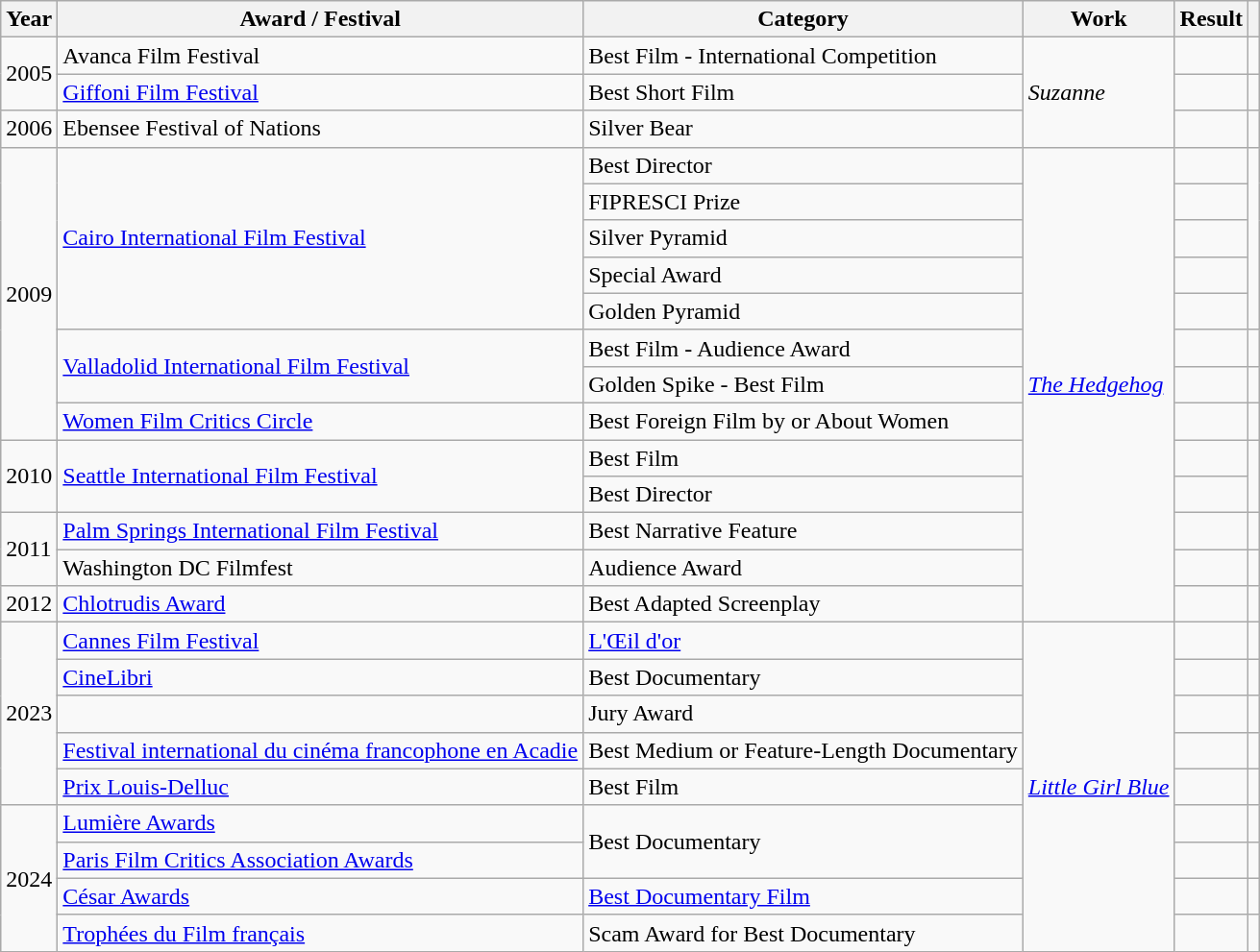<table class="wikitable sortable plainrowheaders">
<tr>
<th>Year</th>
<th>Award / Festival</th>
<th>Category</th>
<th>Work</th>
<th>Result</th>
<th scope="col" class="unsortable"></th>
</tr>
<tr>
<td rowspan=2>2005</td>
<td>Avanca Film Festival</td>
<td>Best Film - International Competition</td>
<td rowspan=3><em>Suzanne</em></td>
<td></td>
<td></td>
</tr>
<tr>
<td><a href='#'>Giffoni Film Festival</a></td>
<td>Best Short Film</td>
<td></td>
<td></td>
</tr>
<tr>
<td>2006</td>
<td>Ebensee Festival of Nations</td>
<td>Silver Bear</td>
<td></td>
<td></td>
</tr>
<tr>
<td rowspan=8>2009</td>
<td rowspan=5><a href='#'>Cairo International Film Festival</a></td>
<td>Best Director</td>
<td rowspan=13><em><a href='#'>The Hedgehog</a></em></td>
<td></td>
<td rowspan=5></td>
</tr>
<tr>
<td>FIPRESCI Prize</td>
<td></td>
</tr>
<tr>
<td>Silver Pyramid</td>
<td></td>
</tr>
<tr>
<td>Special Award</td>
<td></td>
</tr>
<tr>
<td>Golden Pyramid</td>
<td></td>
</tr>
<tr>
<td rowspan=2><a href='#'>Valladolid International Film Festival</a></td>
<td>Best Film - Audience Award</td>
<td></td>
<td></td>
</tr>
<tr>
<td>Golden Spike - Best Film</td>
<td></td>
<td></td>
</tr>
<tr>
<td><a href='#'>Women Film Critics Circle</a></td>
<td>Best Foreign Film by or About Women</td>
<td></td>
<td></td>
</tr>
<tr>
<td rowspan=2>2010</td>
<td rowspan=2><a href='#'>Seattle International Film Festival</a></td>
<td>Best Film</td>
<td></td>
<td rowspan=2></td>
</tr>
<tr>
<td>Best Director</td>
<td></td>
</tr>
<tr>
<td rowspan=2>2011</td>
<td><a href='#'>Palm Springs International Film Festival</a></td>
<td>Best Narrative Feature</td>
<td></td>
<td></td>
</tr>
<tr>
<td>Washington DC Filmfest</td>
<td>Audience Award</td>
<td></td>
<td></td>
</tr>
<tr>
<td>2012</td>
<td><a href='#'>Chlotrudis Award</a></td>
<td>Best Adapted Screenplay</td>
<td></td>
<td></td>
</tr>
<tr>
<td rowspan=5>2023</td>
<td><a href='#'>Cannes Film Festival</a></td>
<td><a href='#'>L'Œil d'or</a></td>
<td rowspan=9><em><a href='#'>Little Girl Blue</a></em></td>
<td></td>
<td></td>
</tr>
<tr>
<td><a href='#'>CineLibri</a></td>
<td>Best Documentary</td>
<td></td>
<td></td>
</tr>
<tr>
<td></td>
<td>Jury Award</td>
<td></td>
<td></td>
</tr>
<tr>
<td><a href='#'>Festival international du cinéma francophone en Acadie</a></td>
<td>Best Medium or Feature-Length Documentary</td>
<td></td>
<td></td>
</tr>
<tr>
<td><a href='#'>Prix Louis-Delluc</a></td>
<td>Best Film</td>
<td></td>
<td></td>
</tr>
<tr>
<td rowspan=4>2024</td>
<td><a href='#'>Lumière Awards</a></td>
<td rowspan=2>Best Documentary</td>
<td></td>
<td></td>
</tr>
<tr>
<td><a href='#'>Paris Film Critics Association Awards</a></td>
<td></td>
<td></td>
</tr>
<tr>
<td><a href='#'>César Awards</a></td>
<td><a href='#'>Best Documentary Film</a></td>
<td></td>
<td></td>
</tr>
<tr>
<td><a href='#'>Trophées du Film français</a></td>
<td>Scam Award for Best Documentary</td>
<td></td>
<td></td>
</tr>
</table>
